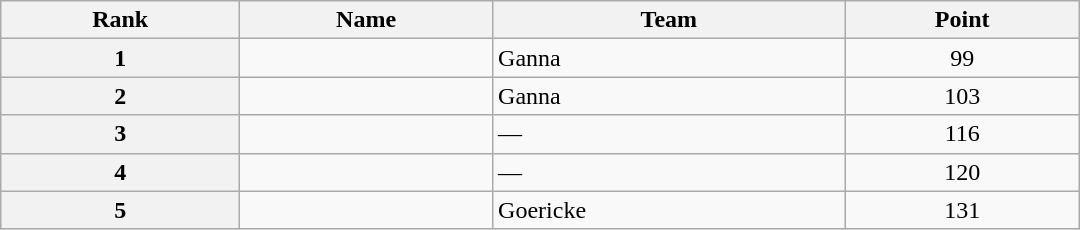<table class="wikitable" style="width:45em;margin-bottom:0;">
<tr>
<th>Rank</th>
<th>Name</th>
<th>Team</th>
<th>Point</th>
</tr>
<tr>
<th style="text-align:center">1</th>
<td></td>
<td>Ganna</td>
<td style="text-align:center;">99</td>
</tr>
<tr>
<th style="text-align:center">2</th>
<td></td>
<td>Ganna</td>
<td style="text-align:center;">103</td>
</tr>
<tr>
<th style="text-align:center">3</th>
<td></td>
<td>—</td>
<td style="text-align:center;">116</td>
</tr>
<tr>
<th style="text-align:center">4</th>
<td></td>
<td>—</td>
<td style="text-align:center;">120</td>
</tr>
<tr>
<th style="text-align:center">5</th>
<td></td>
<td>Goericke</td>
<td style="text-align:center;">131</td>
</tr>
</table>
